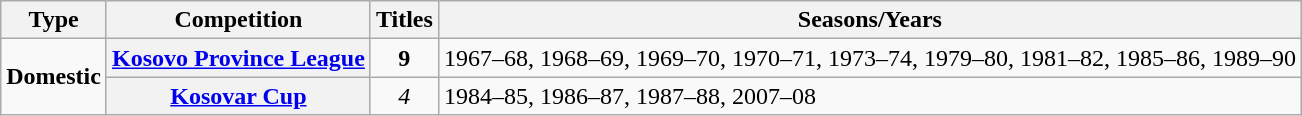<table class="wikitable plainrowheaders">
<tr>
<th scope=col>Type</th>
<th scope=col>Competition</th>
<th scope=col>Titles</th>
<th scope=col>Seasons/Years</th>
</tr>
<tr>
<td rowspan="5"><strong>Domestic</strong></td>
<th scope=col><a href='#'>Kosovo Province League</a></th>
<td align="center"><strong>9</strong></td>
<td>1967–68, 1968–69, 1969–70, 1970–71, 1973–74, 1979–80, 1981–82, 1985–86, 1989–90</td>
</tr>
<tr>
<th scope=col><a href='#'>Kosovar Cup</a></th>
<td align="center"><em>4</em></td>
<td>1984–85, 1986–87, 1987–88, 2007–08</td>
</tr>
</table>
